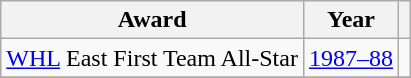<table class="wikitable">
<tr>
<th>Award</th>
<th>Year</th>
<th></th>
</tr>
<tr>
<td><a href='#'>WHL</a> East First Team All-Star</td>
<td><a href='#'>1987–88</a></td>
<td></td>
</tr>
<tr>
</tr>
</table>
